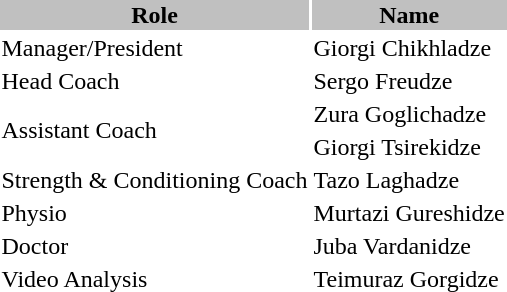<table class="toccolours">
<tr>
<th style="background:silver;">Role</th>
<th style="background:silver;">Name</th>
</tr>
<tr>
<td>Manager/President</td>
<td> Giorgi Chikhladze</td>
</tr>
<tr>
<td>Head Coach</td>
<td> Sergo Freudze</td>
</tr>
<tr>
<td rowspan="2">Assistant Coach</td>
<td> Zura Goglichadze</td>
</tr>
<tr>
<td> Giorgi Tsirekidze</td>
</tr>
<tr>
<td>Strength & Conditioning Coach</td>
<td> Tazo Laghadze</td>
</tr>
<tr>
<td>Physio</td>
<td> Murtazi Gureshidze</td>
</tr>
<tr>
<td>Doctor</td>
<td> Juba Vardanidze</td>
</tr>
<tr>
<td>Video Analysis</td>
<td> Teimuraz Gorgidze</td>
</tr>
</table>
